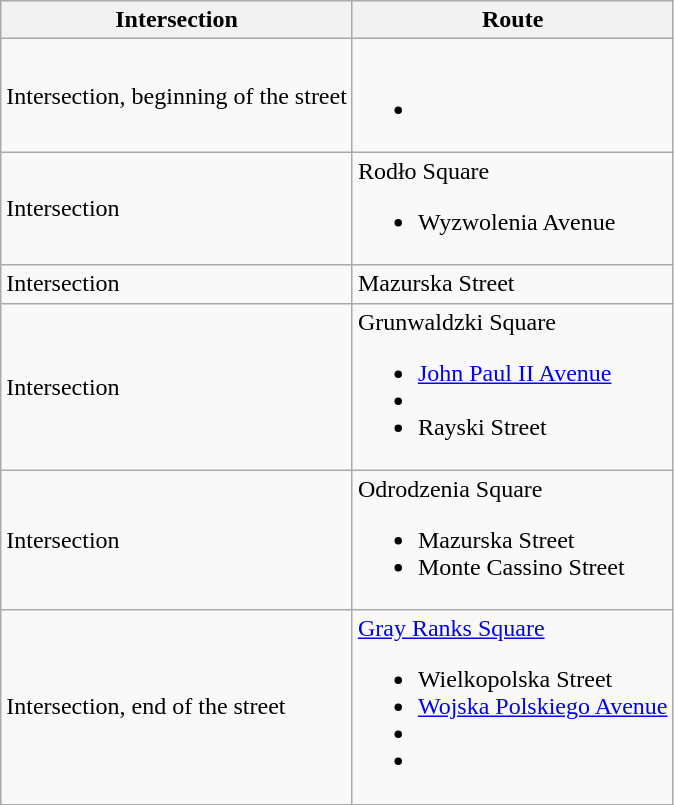<table class="wikitable">
<tr>
<th>Intersection</th>
<th>Route</th>
</tr>
<tr>
<td>Intersection, beginning of the street</td>
<td><br><ul><li></li></ul></td>
</tr>
<tr>
<td>Intersection</td>
<td>Rodło Square<br><ul><li>Wyzwolenia Avenue</li></ul></td>
</tr>
<tr>
<td>Intersection</td>
<td>Mazurska Street</td>
</tr>
<tr>
<td>Intersection</td>
<td>Grunwaldzki Square<br><ul><li><a href='#'>John Paul II Avenue</a></li><li></li><li>Rayski Street</li></ul></td>
</tr>
<tr>
<td>Intersection</td>
<td>Odrodzenia Square<br><ul><li>Mazurska Street</li><li>Monte Cassino Street</li></ul></td>
</tr>
<tr>
<td>Intersection, end of the street</td>
<td><a href='#'>Gray Ranks Square</a><br><ul><li>Wielkopolska Street</li><li><a href='#'>Wojska Polskiego Avenue</a></li><li></li><li></li></ul></td>
</tr>
</table>
